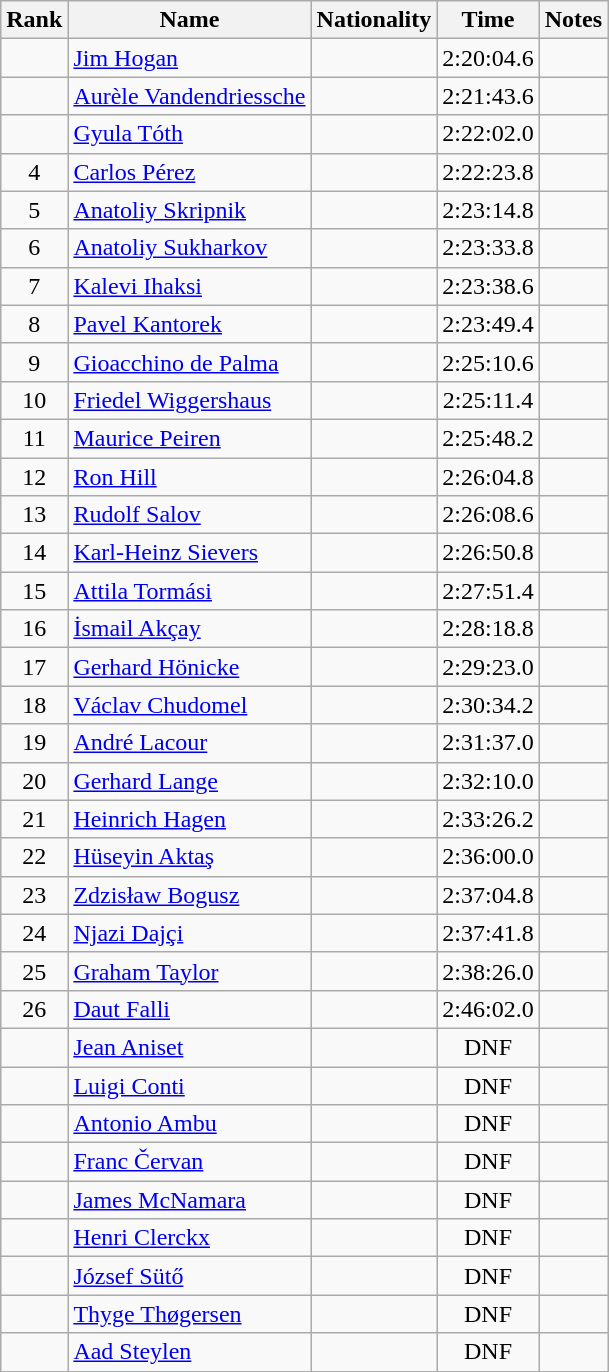<table class="wikitable sortable" style="text-align:center">
<tr>
<th>Rank</th>
<th>Name</th>
<th>Nationality</th>
<th>Time</th>
<th>Notes</th>
</tr>
<tr>
<td></td>
<td align=left><a href='#'>Jim Hogan</a></td>
<td align=left></td>
<td>2:20:04.6</td>
<td></td>
</tr>
<tr>
<td></td>
<td align=left><a href='#'>Aurèle Vandendriessche</a></td>
<td align=left></td>
<td>2:21:43.6</td>
<td></td>
</tr>
<tr>
<td></td>
<td align=left><a href='#'>Gyula Tóth</a></td>
<td align=left></td>
<td>2:22:02.0</td>
<td></td>
</tr>
<tr>
<td>4</td>
<td align=left><a href='#'>Carlos Pérez</a></td>
<td align=left></td>
<td>2:22:23.8</td>
<td></td>
</tr>
<tr>
<td>5</td>
<td align=left><a href='#'>Anatoliy Skripnik</a></td>
<td align=left></td>
<td>2:23:14.8</td>
<td></td>
</tr>
<tr>
<td>6</td>
<td align=left><a href='#'>Anatoliy Sukharkov</a></td>
<td align=left></td>
<td>2:23:33.8</td>
<td></td>
</tr>
<tr>
<td>7</td>
<td align=left><a href='#'>Kalevi Ihaksi</a></td>
<td align=left></td>
<td>2:23:38.6</td>
<td></td>
</tr>
<tr>
<td>8</td>
<td align=left><a href='#'>Pavel Kantorek</a></td>
<td align=left></td>
<td>2:23:49.4</td>
<td></td>
</tr>
<tr>
<td>9</td>
<td align=left><a href='#'>Gioacchino de Palma</a></td>
<td align=left></td>
<td>2:25:10.6</td>
<td></td>
</tr>
<tr>
<td>10</td>
<td align=left><a href='#'>Friedel Wiggershaus</a></td>
<td align=left></td>
<td>2:25:11.4</td>
<td></td>
</tr>
<tr>
<td>11</td>
<td align=left><a href='#'>Maurice Peiren</a></td>
<td align=left></td>
<td>2:25:48.2</td>
<td></td>
</tr>
<tr>
<td>12</td>
<td align=left><a href='#'>Ron Hill</a></td>
<td align=left></td>
<td>2:26:04.8</td>
<td></td>
</tr>
<tr>
<td>13</td>
<td align=left><a href='#'>Rudolf Salov</a></td>
<td align=left></td>
<td>2:26:08.6</td>
<td></td>
</tr>
<tr>
<td>14</td>
<td align=left><a href='#'>Karl-Heinz Sievers</a></td>
<td align=left></td>
<td>2:26:50.8</td>
<td></td>
</tr>
<tr>
<td>15</td>
<td align=left><a href='#'>Attila Tormási</a></td>
<td align=left></td>
<td>2:27:51.4</td>
<td></td>
</tr>
<tr>
<td>16</td>
<td align=left><a href='#'>İsmail Akçay</a></td>
<td align=left></td>
<td>2:28:18.8</td>
<td></td>
</tr>
<tr>
<td>17</td>
<td align=left><a href='#'>Gerhard Hönicke</a></td>
<td align=left></td>
<td>2:29:23.0</td>
<td></td>
</tr>
<tr>
<td>18</td>
<td align=left><a href='#'>Václav Chudomel</a></td>
<td align=left></td>
<td>2:30:34.2</td>
<td></td>
</tr>
<tr>
<td>19</td>
<td align=left><a href='#'>André Lacour</a></td>
<td align=left></td>
<td>2:31:37.0</td>
<td></td>
</tr>
<tr>
<td>20</td>
<td align=left><a href='#'>Gerhard Lange</a></td>
<td align=left></td>
<td>2:32:10.0</td>
<td></td>
</tr>
<tr>
<td>21</td>
<td align=left><a href='#'>Heinrich Hagen</a></td>
<td align=left></td>
<td>2:33:26.2</td>
<td></td>
</tr>
<tr>
<td>22</td>
<td align=left><a href='#'>Hüseyin Aktaş</a></td>
<td align=left></td>
<td>2:36:00.0</td>
<td></td>
</tr>
<tr>
<td>23</td>
<td align=left><a href='#'>Zdzisław Bogusz</a></td>
<td align=left></td>
<td>2:37:04.8</td>
<td></td>
</tr>
<tr>
<td>24</td>
<td align=left><a href='#'>Njazi Dajçi</a></td>
<td align=left></td>
<td>2:37:41.8</td>
<td></td>
</tr>
<tr>
<td>25</td>
<td align=left><a href='#'>Graham Taylor</a></td>
<td align=left></td>
<td>2:38:26.0</td>
<td></td>
</tr>
<tr>
<td>26</td>
<td align=left><a href='#'>Daut Falli</a></td>
<td align=left></td>
<td>2:46:02.0</td>
<td></td>
</tr>
<tr>
<td></td>
<td align=left><a href='#'>Jean Aniset</a></td>
<td align=left></td>
<td>DNF</td>
<td></td>
</tr>
<tr>
<td></td>
<td align=left><a href='#'>Luigi Conti</a></td>
<td align=left></td>
<td>DNF</td>
<td></td>
</tr>
<tr>
<td></td>
<td align=left><a href='#'>Antonio Ambu</a></td>
<td align=left></td>
<td>DNF</td>
<td></td>
</tr>
<tr>
<td></td>
<td align=left><a href='#'>Franc Červan</a></td>
<td align=left></td>
<td>DNF</td>
<td></td>
</tr>
<tr>
<td></td>
<td align=left><a href='#'>James McNamara</a></td>
<td align=left></td>
<td>DNF</td>
<td></td>
</tr>
<tr>
<td></td>
<td align=left><a href='#'>Henri Clerckx</a></td>
<td align=left></td>
<td>DNF</td>
<td></td>
</tr>
<tr>
<td></td>
<td align=left><a href='#'>József Sütő</a></td>
<td align=left></td>
<td>DNF</td>
<td></td>
</tr>
<tr>
<td></td>
<td align=left><a href='#'>Thyge Thøgersen</a></td>
<td align=left></td>
<td>DNF</td>
<td></td>
</tr>
<tr>
<td></td>
<td align=left><a href='#'>Aad Steylen</a></td>
<td align=left></td>
<td>DNF</td>
<td></td>
</tr>
</table>
